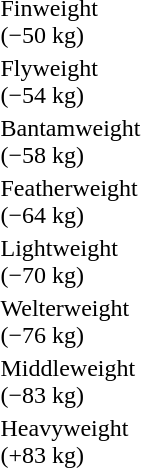<table>
<tr>
<td rowspan=2>Finweight<br>(−50 kg)</td>
<td rowspan=2></td>
<td rowspan=2></td>
<td></td>
</tr>
<tr>
<td></td>
</tr>
<tr>
<td rowspan=2>Flyweight<br>(−54 kg)</td>
<td rowspan=2></td>
<td rowspan=2></td>
<td></td>
</tr>
<tr>
<td></td>
</tr>
<tr>
<td rowspan=2>Bantamweight<br>(−58 kg)</td>
<td rowspan=2></td>
<td rowspan=2></td>
<td></td>
</tr>
<tr>
<td></td>
</tr>
<tr>
<td rowspan=2>Featherweight<br>(−64 kg)</td>
<td rowspan=2></td>
<td rowspan=2></td>
<td></td>
</tr>
<tr>
<td></td>
</tr>
<tr>
<td rowspan=2>Lightweight<br>(−70 kg)</td>
<td rowspan=2></td>
<td rowspan=2></td>
<td></td>
</tr>
<tr>
<td></td>
</tr>
<tr>
<td rowspan=2>Welterweight<br>(−76 kg)</td>
<td rowspan=2></td>
<td rowspan=2></td>
<td></td>
</tr>
<tr>
<td></td>
</tr>
<tr>
<td rowspan=2>Middleweight<br>(−83 kg)</td>
<td rowspan=2></td>
<td rowspan=2></td>
<td></td>
</tr>
<tr>
<td></td>
</tr>
<tr>
<td rowspan=2>Heavyweight<br>(+83 kg)</td>
<td rowspan=2></td>
<td rowspan=2></td>
<td></td>
</tr>
<tr>
<td></td>
</tr>
</table>
